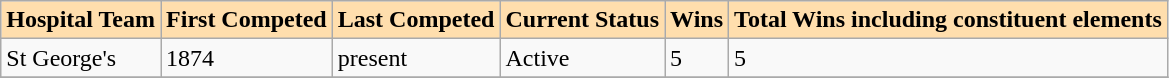<table class="sortable wikitable" align="center">
<tr>
<th style="background:#ffdead;">Hospital Team</th>
<th style="background:#ffdead;">First Competed</th>
<th style="background:#ffdead;">Last Competed</th>
<th style="background:#ffdead;">Current Status</th>
<th style="background:#ffdead;">Wins</th>
<th style="background:#ffdead;">Total Wins including constituent elements</th>
</tr>
<tr>
<td>St George's</td>
<td>1874</td>
<td>present</td>
<td>Active</td>
<td>5</td>
<td>5</td>
</tr>
<tr>
</tr>
</table>
